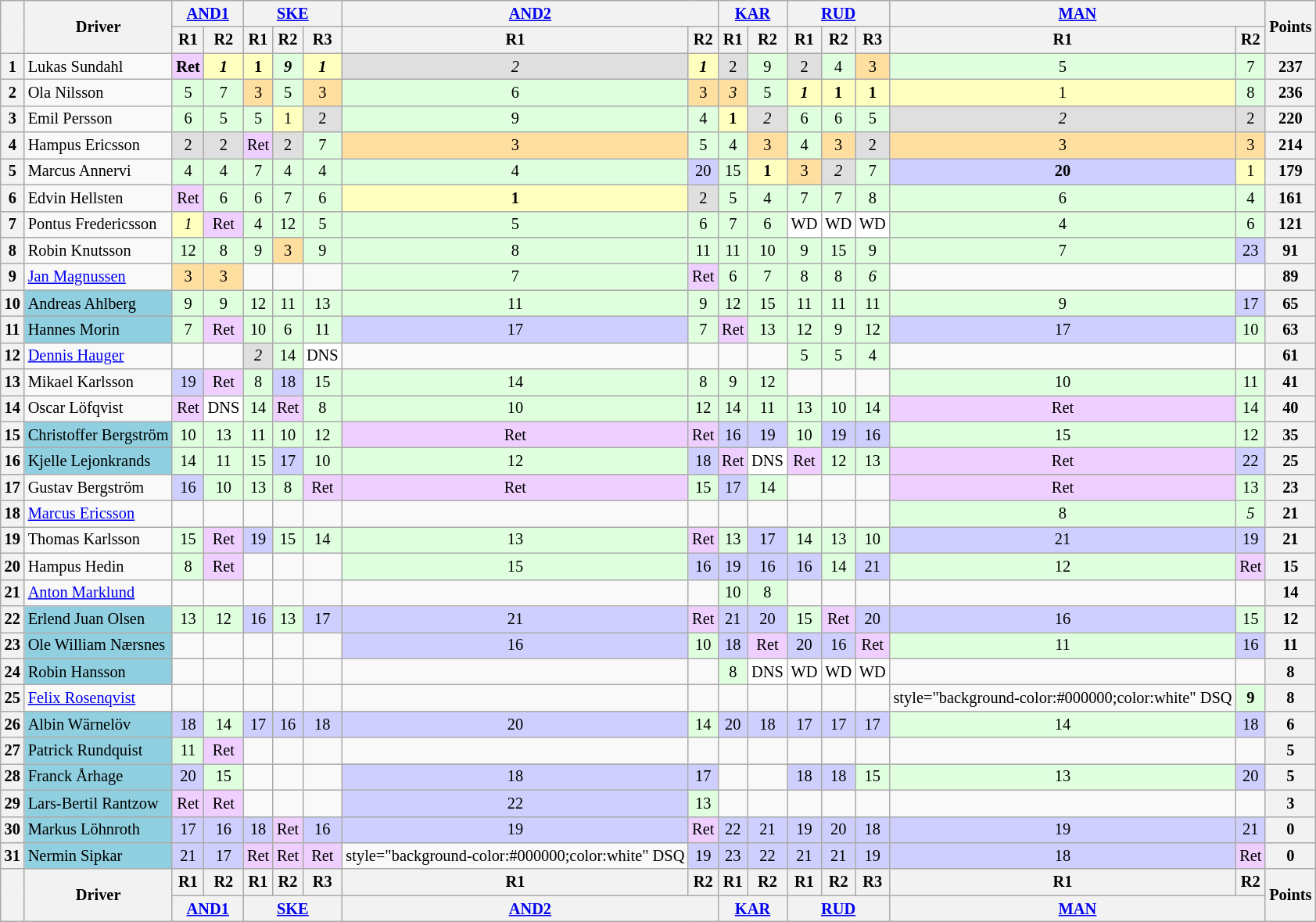<table class="wikitable" style="font-size: 85%; text-align:center;">
<tr>
<th rowspan="2"></th>
<th rowspan="2">Driver</th>
<th colspan="2"><a href='#'>AND1</a><br></th>
<th colspan="3"><a href='#'>SKE</a><br></th>
<th colspan="2"><a href='#'>AND2</a><br></th>
<th colspan="2"><a href='#'>KAR</a><br></th>
<th colspan="3"><a href='#'>RUD</a><br></th>
<th colspan="2"><a href='#'>MAN</a><br></th>
<th rowspan="2">Points</th>
</tr>
<tr>
<th>R1</th>
<th>R2</th>
<th>R1</th>
<th>R2</th>
<th>R3</th>
<th>R1</th>
<th>R2</th>
<th>R1</th>
<th>R2</th>
<th>R1</th>
<th>R2</th>
<th>R3</th>
<th>R1</th>
<th>R2</th>
</tr>
<tr>
<th>1</th>
<td align="left"> Lukas Sundahl</td>
<td style="background:#efcfff;"><strong>Ret</strong></td>
<td style="background:#ffffbf;"><strong><em>1</em></strong></td>
<td style="background:#ffffbf;"><strong>1</strong></td>
<td style="background:#dfffdf;"><strong><em>9</em></strong></td>
<td style="background:#ffffbf;"><strong><em>1</em></strong></td>
<td style="background:#dfdfdf;"><em>2</em></td>
<td style="background:#ffffbf;"><strong><em>1</em></strong></td>
<td style="background:#dfdfdf;">2</td>
<td style="background:#dfffdf;">9</td>
<td style="background:#dfdfdf;">2</td>
<td style="background:#dfffdf;">4</td>
<td style="background:#ffdf9f;">3</td>
<td style="background:#dfffdf;">5</td>
<td style="background:#dfffdf;">7</td>
<th>237</th>
</tr>
<tr>
<th>2</th>
<td align="left"> Ola Nilsson</td>
<td style="background:#dfffdf;">5</td>
<td style="background:#dfffdf;">7</td>
<td style="background:#ffdf9f;">3</td>
<td style="background:#dfffdf;">5</td>
<td style="background:#ffdf9f;">3</td>
<td style="background:#dfffdf;">6</td>
<td style="background:#ffdf9f;">3</td>
<td style="background:#ffdf9f;"><em>3</em></td>
<td style="background:#dfffdf;">5</td>
<td style="background:#ffffbf;"><strong><em>1</em></strong></td>
<td style="background:#ffffbf;"><strong>1</strong></td>
<td style="background:#ffffbf;"><strong>1</strong></td>
<td style="background:#ffffbf;">1</td>
<td style="background:#dfffdf;">8</td>
<th>236</th>
</tr>
<tr>
<th>3</th>
<td align="left"> Emil Persson</td>
<td style="background:#dfffdf;">6</td>
<td style="background:#dfffdf;">5</td>
<td style="background:#dfffdf;">5</td>
<td style="background:#ffffbf;">1</td>
<td style="background:#dfdfdf;">2</td>
<td style="background:#dfffdf;">9</td>
<td style="background:#dfffdf;">4</td>
<td style="background:#ffffbf;"><strong>1</strong></td>
<td style="background:#dfdfdf;"><em>2</em></td>
<td style="background:#dfffdf;">6</td>
<td style="background:#dfffdf;">6</td>
<td style="background:#dfffdf;">5</td>
<td style="background:#dfdfdf;"><em>2</em></td>
<td style="background:#dfdfdf;">2</td>
<th>220</th>
</tr>
<tr>
<th>4</th>
<td align="left"> Hampus Ericsson</td>
<td style="background:#dfdfdf;">2</td>
<td style="background:#dfdfdf;">2</td>
<td style="background:#efcfff;">Ret</td>
<td style="background:#dfdfdf;">2</td>
<td style="background:#dfffdf;">7</td>
<td style="background:#ffdf9f;">3</td>
<td style="background:#dfffdf;">5</td>
<td style="background:#dfffdf;">4</td>
<td style="background:#ffdf9f;">3</td>
<td style="background:#dfffdf;">4</td>
<td style="background:#ffdf9f;">3</td>
<td style="background:#dfdfdf;">2</td>
<td style="background:#ffdf9f;">3</td>
<td style="background:#ffdf9f;">3</td>
<th>214</th>
</tr>
<tr>
<th>5</th>
<td align="left"> Marcus Annervi</td>
<td style="background:#dfffdf;">4</td>
<td style="background:#dfffdf;">4</td>
<td style="background:#dfffdf;">7</td>
<td style="background:#dfffdf;">4</td>
<td style="background:#dfffdf;">4</td>
<td style="background:#dfffdf;">4</td>
<td style="background:#cfcfff;">20</td>
<td style="background:#dfffdf;">15</td>
<td style="background:#ffffbf;"><strong>1</strong></td>
<td style="background:#ffdf9f;">3</td>
<td style="background:#dfdfdf;"><em>2</em></td>
<td style="background:#dfffdf;">7</td>
<td style="background:#cfcfff;"><strong>20</strong></td>
<td style="background:#ffffbf;">1</td>
<th>179</th>
</tr>
<tr>
<th>6</th>
<td align="left"> Edvin Hellsten</td>
<td style="background:#efcfff;">Ret</td>
<td style="background:#dfffdf;">6</td>
<td style="background:#dfffdf;">6</td>
<td style="background:#dfffdf;">7</td>
<td style="background:#dfffdf;">6</td>
<td style="background:#ffffbf;"><strong>1</strong></td>
<td style="background:#dfdfdf;">2</td>
<td style="background:#dfffdf;">5</td>
<td style="background:#dfffdf;">4</td>
<td style="background:#dfffdf;">7</td>
<td style="background:#dfffdf;">7</td>
<td style="background:#dfffdf;">8</td>
<td style="background:#dfffdf;">6</td>
<td style="background:#dfffdf;">4</td>
<th>161</th>
</tr>
<tr>
<th>7</th>
<td align="left"> Pontus Fredericsson</td>
<td style="background:#ffffbf;"><em>1</em></td>
<td style="background:#efcfff;">Ret</td>
<td style="background:#dfffdf;">4</td>
<td style="background:#dfffdf;">12</td>
<td style="background:#dfffdf;">5</td>
<td style="background:#dfffdf;">5</td>
<td style="background:#dfffdf;">6</td>
<td style="background:#dfffdf;">7</td>
<td style="background:#dfffdf;">6</td>
<td style="background:#ffffff;">WD</td>
<td style="background:#ffffff;">WD</td>
<td style="background:#ffffff;">WD</td>
<td style="background:#dfffdf;">4</td>
<td style="background:#dfffdf;">6</td>
<th>121</th>
</tr>
<tr>
<th>8</th>
<td align="left"> Robin Knutsson</td>
<td style="background:#dfffdf;">12</td>
<td style="background:#dfffdf;">8</td>
<td style="background:#dfffdf;">9</td>
<td style="background:#ffdf9f;">3</td>
<td style="background:#dfffdf;">9</td>
<td style="background:#dfffdf;">8</td>
<td style="background:#dfffdf;">11</td>
<td style="background:#dfffdf;">11</td>
<td style="background:#dfffdf;">10</td>
<td style="background:#dfffdf;">9</td>
<td style="background:#dfffdf;">15</td>
<td style="background:#dfffdf;">9</td>
<td style="background:#dfffdf;">7</td>
<td style="background:#cfcfff;">23</td>
<th>91</th>
</tr>
<tr>
<th>9</th>
<td align="left"> <a href='#'>Jan Magnussen</a></td>
<td style="background:#ffdf9f;">3</td>
<td style="background:#ffdf9f;">3</td>
<td></td>
<td></td>
<td></td>
<td style="background:#dfffdf;">7</td>
<td style="background:#efcfff;">Ret</td>
<td style="background:#dfffdf;">6</td>
<td style="background:#dfffdf;">7</td>
<td style="background:#dfffdf;">8</td>
<td style="background:#dfffdf;">8</td>
<td style="background:#dfffdf;"><em>6</em></td>
<td></td>
<td></td>
<th>89</th>
</tr>
<tr>
<th>10</th>
<td align="left" style="background:#8FCFDF;"> Andreas Ahlberg</td>
<td style="background:#dfffdf;">9</td>
<td style="background:#dfffdf;">9</td>
<td style="background:#dfffdf;">12</td>
<td style="background:#dfffdf;">11</td>
<td style="background:#dfffdf;">13</td>
<td style="background:#dfffdf;">11</td>
<td style="background:#dfffdf;">9</td>
<td style="background:#dfffdf;">12</td>
<td style="background:#dfffdf;">15</td>
<td style="background:#dfffdf;">11</td>
<td style="background:#dfffdf;">11</td>
<td style="background:#dfffdf;">11</td>
<td style="background:#dfffdf;">9</td>
<td style="background:#cfcfff;">17</td>
<th>65</th>
</tr>
<tr>
<th>11</th>
<td align="left" style="background:#8FCFDF;"> Hannes Morin</td>
<td style="background:#dfffdf;">7</td>
<td style="background:#efcfff;">Ret</td>
<td style="background:#dfffdf;">10</td>
<td style="background:#dfffdf;">6</td>
<td style="background:#dfffdf;">11</td>
<td style="background:#cfcfff;">17</td>
<td style="background:#dfffdf;">7</td>
<td style="background:#efcfff;">Ret</td>
<td style="background:#dfffdf;">13</td>
<td style="background:#dfffdf;">12</td>
<td style="background:#dfffdf;">9</td>
<td style="background:#dfffdf;">12</td>
<td style="background:#cfcfff;">17</td>
<td style="background:#dfffdf;">10</td>
<th>63</th>
</tr>
<tr>
<th>12</th>
<td align="left"> <a href='#'>Dennis Hauger</a></td>
<td></td>
<td></td>
<td style="background:#dfdfdf;"><em>2</em></td>
<td style="background:#dfffdf;">14</td>
<td style="background:#ffffff;">DNS</td>
<td></td>
<td></td>
<td></td>
<td></td>
<td style="background:#dfffdf;">5</td>
<td style="background:#dfffdf;">5</td>
<td style="background:#dfffdf;">4</td>
<td></td>
<td></td>
<th>61</th>
</tr>
<tr>
<th>13</th>
<td align="left"> Mikael Karlsson</td>
<td style="background:#cfcfff;">19</td>
<td style="background:#efcfff;">Ret</td>
<td style="background:#dfffdf;">8</td>
<td style="background:#cfcfff;">18</td>
<td style="background:#dfffdf;">15</td>
<td style="background:#dfffdf;">14</td>
<td style="background:#dfffdf;">8</td>
<td style="background:#dfffdf;">9</td>
<td style="background:#dfffdf;">12</td>
<td></td>
<td></td>
<td></td>
<td style="background:#dfffdf;">10</td>
<td style="background:#dfffdf;">11</td>
<th>41</th>
</tr>
<tr>
<th>14</th>
<td align="left"> Oscar Löfqvist</td>
<td style="background:#efcfff;">Ret</td>
<td style="background:#ffffff;">DNS</td>
<td style="background:#dfffdf;">14</td>
<td style="background:#efcfff;">Ret</td>
<td style="background:#dfffdf;">8</td>
<td style="background:#dfffdf;">10</td>
<td style="background:#dfffdf;">12</td>
<td style="background:#dfffdf;">14</td>
<td style="background:#dfffdf;">11</td>
<td style="background:#dfffdf;">13</td>
<td style="background:#dfffdf;">10</td>
<td style="background:#dfffdf;">14</td>
<td style="background:#efcfff;">Ret</td>
<td style="background:#dfffdf;">14</td>
<th>40</th>
</tr>
<tr>
<th>15</th>
<td align="left" style="background:#8FCFDF;"> Christoffer Bergström</td>
<td style="background:#dfffdf;">10</td>
<td style="background:#dfffdf;">13</td>
<td style="background:#dfffdf;">11</td>
<td style="background:#dfffdf;">10</td>
<td style="background:#dfffdf;">12</td>
<td style="background:#efcfff;">Ret</td>
<td style="background:#efcfff;">Ret</td>
<td style="background:#cfcfff;">16</td>
<td style="background:#cfcfff;">19</td>
<td style="background:#dfffdf;">10</td>
<td style="background:#cfcfff;">19</td>
<td style="background:#cfcfff;">16</td>
<td style="background:#dfffdf;">15</td>
<td style="background:#dfffdf;">12</td>
<th>35</th>
</tr>
<tr>
<th>16</th>
<td align="left" style="background:#8FCFDF;"> Kjelle Lejonkrands</td>
<td style="background:#dfffdf;">14</td>
<td style="background:#dfffdf;">11</td>
<td style="background:#dfffdf;">15</td>
<td style="background:#cfcfff;">17</td>
<td style="background:#dfffdf;">10</td>
<td style="background:#dfffdf;">12</td>
<td style="background:#cfcfff;">18</td>
<td style="background:#efcfff;">Ret</td>
<td style="background:#ffffff;">DNS</td>
<td style="background:#efcfff;">Ret</td>
<td style="background:#dfffdf;">12</td>
<td style="background:#dfffdf;">13</td>
<td style="background:#efcfff;">Ret</td>
<td style="background:#cfcfff;">22</td>
<th>25</th>
</tr>
<tr>
<th>17</th>
<td align="left"> Gustav Bergström</td>
<td style="background:#cfcfff;">16</td>
<td style="background:#dfffdf;">10</td>
<td style="background:#dfffdf;">13</td>
<td style="background:#dfffdf;">8</td>
<td style="background:#efcfff;">Ret</td>
<td style="background:#efcfff;">Ret</td>
<td style="background:#dfffdf;">15</td>
<td style="background:#cfcfff;">17</td>
<td style="background:#dfffdf;">14</td>
<td></td>
<td></td>
<td></td>
<td style="background:#efcfff;">Ret</td>
<td style="background:#dfffdf;">13</td>
<th>23</th>
</tr>
<tr>
<th>18</th>
<td align="left"> <a href='#'>Marcus Ericsson</a></td>
<td></td>
<td></td>
<td></td>
<td></td>
<td></td>
<td></td>
<td></td>
<td></td>
<td></td>
<td></td>
<td></td>
<td></td>
<td style="background:#dfffdf;">8</td>
<td style="background:#dfffdf;"><em>5</em></td>
<th>21</th>
</tr>
<tr>
<th>19</th>
<td align="left"> Thomas Karlsson</td>
<td style="background:#dfffdf;">15</td>
<td style="background:#efcfff;">Ret</td>
<td style="background:#cfcfff;">19</td>
<td style="background:#dfffdf;">15</td>
<td style="background:#dfffdf;">14</td>
<td style="background:#dfffdf;">13</td>
<td style="background:#efcfff;">Ret</td>
<td style="background:#dfffdf;">13</td>
<td style="background:#cfcfff;">17</td>
<td style="background:#dfffdf;">14</td>
<td style="background:#dfffdf;">13</td>
<td style="background:#dfffdf;">10</td>
<td style="background:#cfcfff;">21</td>
<td style="background:#cfcfff;">19</td>
<th>21</th>
</tr>
<tr>
<th>20</th>
<td align="left"> Hampus Hedin</td>
<td style="background:#dfffdf;">8</td>
<td style="background:#efcfff;">Ret</td>
<td></td>
<td></td>
<td></td>
<td style="background:#dfffdf;">15</td>
<td style="background:#cfcfff;">16</td>
<td style="background:#cfcfff;">19</td>
<td style="background:#cfcfff;">16</td>
<td style="background:#cfcfff;">16</td>
<td style="background:#dfffdf;">14</td>
<td style="background:#cfcfff;">21</td>
<td style="background:#dfffdf;">12</td>
<td style="background:#efcfff;">Ret</td>
<th>15</th>
</tr>
<tr>
<th>21</th>
<td align="left"> <a href='#'>Anton Marklund</a></td>
<td></td>
<td></td>
<td></td>
<td></td>
<td></td>
<td></td>
<td></td>
<td style="background:#dfffdf;">10</td>
<td style="background:#dfffdf;">8</td>
<td></td>
<td></td>
<td></td>
<td></td>
<td></td>
<th>14</th>
</tr>
<tr>
<th>22</th>
<td align="left" style="background:#8FCFDF;"> Erlend Juan Olsen</td>
<td style="background:#dfffdf;">13</td>
<td style="background:#dfffdf;">12</td>
<td style="background:#cfcfff;">16</td>
<td style="background:#dfffdf;">13</td>
<td style="background:#cfcfff;">17</td>
<td style="background:#cfcfff;">21</td>
<td style="background:#efcfff;">Ret</td>
<td style="background:#cfcfff;">21</td>
<td style="background:#cfcfff;">20</td>
<td style="background:#dfffdf;">15</td>
<td style="background:#efcfff;">Ret</td>
<td style="background:#cfcfff;">20</td>
<td style="background:#cfcfff;">16</td>
<td style="background:#dfffdf;">15</td>
<th>12</th>
</tr>
<tr>
<th>23</th>
<td align="left" style="background:#8FCFDF;"> Ole William Nærsnes</td>
<td></td>
<td></td>
<td></td>
<td></td>
<td></td>
<td style="background:#cfcfff;">16</td>
<td style="background:#dfffdf;">10</td>
<td style="background:#cfcfff;">18</td>
<td style="background:#efcfff;">Ret</td>
<td style="background:#cfcfff;">20</td>
<td style="background:#cfcfff;">16</td>
<td style="background:#efcfff;">Ret</td>
<td style="background:#dfffdf;">11</td>
<td style="background:#cfcfff;">16</td>
<th>11</th>
</tr>
<tr>
<th>24</th>
<td align="left" style="background:#8FCFDF;"> Robin Hansson</td>
<td></td>
<td></td>
<td></td>
<td></td>
<td></td>
<td></td>
<td></td>
<td style="background:#dfffdf;">8</td>
<td style="background:#ffffff;">DNS</td>
<td style="background:#ffffff;">WD</td>
<td style="background:#ffffff;">WD</td>
<td style="background:#ffffff;">WD</td>
<td></td>
<td></td>
<th>8</th>
</tr>
<tr>
<th>25</th>
<td align="left"> <a href='#'>Felix Rosenqvist</a></td>
<td></td>
<td></td>
<td></td>
<td></td>
<td></td>
<td></td>
<td></td>
<td></td>
<td></td>
<td></td>
<td></td>
<td></td>
<td>style="background-color:#000000;color:white" DSQ</td>
<td style="background:#dfffdf;"><strong>9</strong></td>
<th>8</th>
</tr>
<tr>
<th>26</th>
<td align="left" style="background:#8FCFDF;"> Albin Wärnelöv</td>
<td style="background:#cfcfff;">18</td>
<td style="background:#dfffdf;">14</td>
<td style="background:#cfcfff;">17</td>
<td style="background:#cfcfff;">16</td>
<td style="background:#cfcfff;">18</td>
<td style="background:#cfcfff;">20</td>
<td style="background:#dfffdf;">14</td>
<td style="background:#cfcfff;">20</td>
<td style="background:#cfcfff;">18</td>
<td style="background:#cfcfff;">17</td>
<td style="background:#cfcfff;">17</td>
<td style="background:#cfcfff;">17</td>
<td style="background:#dfffdf;">14</td>
<td style="background:#cfcfff;">18</td>
<th>6</th>
</tr>
<tr>
<th>27</th>
<td align="left" style="background:#8FCFDF;"> Patrick Rundquist</td>
<td style="background:#dfffdf;">11</td>
<td style="background:#efcfff;">Ret</td>
<td></td>
<td></td>
<td></td>
<td></td>
<td></td>
<td></td>
<td></td>
<td></td>
<td></td>
<td></td>
<td></td>
<td></td>
<th>5</th>
</tr>
<tr>
<th>28</th>
<td align="left" style="background:#8FCFDF;"> Franck Århage</td>
<td style="background:#cfcfff;">20</td>
<td style="background:#dfffdf;">15</td>
<td></td>
<td></td>
<td></td>
<td style="background:#cfcfff;">18</td>
<td style="background:#cfcfff;">17</td>
<td></td>
<td></td>
<td style="background:#cfcfff;">18</td>
<td style="background:#cfcfff;">18</td>
<td style="background:#dfffdf;">15</td>
<td style="background:#dfffdf;">13</td>
<td style="background:#cfcfff;">20</td>
<th>5</th>
</tr>
<tr>
<th>29</th>
<td align="left" style="background:#8FCFDF;"> Lars-Bertil Rantzow</td>
<td style="background:#efcfff;">Ret</td>
<td style="background:#efcfff;">Ret</td>
<td></td>
<td></td>
<td></td>
<td style="background:#cfcfff;">22</td>
<td style="background:#dfffdf;">13</td>
<td></td>
<td></td>
<td></td>
<td></td>
<td></td>
<td></td>
<td></td>
<th>3</th>
</tr>
<tr>
<th>30</th>
<td align="left" style="background:#8FCFDF;"> Markus Löhnroth</td>
<td style="background:#cfcfff;">17</td>
<td style="background:#cfcfff;">16</td>
<td style="background:#cfcfff;">18</td>
<td style="background:#efcfff;">Ret</td>
<td style="background:#cfcfff;">16</td>
<td style="background:#cfcfff;">19</td>
<td style="background:#efcfff;">Ret</td>
<td style="background:#cfcfff;">22</td>
<td style="background:#cfcfff;">21</td>
<td style="background:#cfcfff;">19</td>
<td style="background:#cfcfff;">20</td>
<td style="background:#cfcfff;">18</td>
<td style="background:#cfcfff;">19</td>
<td style="background:#cfcfff;">21</td>
<th>0</th>
</tr>
<tr>
<th>31</th>
<td align="left" style="background:#8FCFDF;"> Nermin Sipkar</td>
<td style="background:#cfcfff;">21</td>
<td style="background:#cfcfff;">17</td>
<td style="background:#efcfff;">Ret</td>
<td style="background:#efcfff;">Ret</td>
<td style="background:#efcfff;">Ret</td>
<td>style="background-color:#000000;color:white" DSQ</td>
<td style="background:#cfcfff;">19</td>
<td style="background:#cfcfff;">23</td>
<td style="background:#cfcfff;">22</td>
<td style="background:#cfcfff;">21</td>
<td style="background:#cfcfff;">21</td>
<td style="background:#cfcfff;">19</td>
<td style="background:#cfcfff;">18</td>
<td style="background:#efcfff;">Ret</td>
<th>0</th>
</tr>
<tr>
<th rowspan="2"></th>
<th rowspan="2">Driver</th>
<th>R1</th>
<th>R2</th>
<th>R1</th>
<th>R2</th>
<th>R3</th>
<th>R1</th>
<th>R2</th>
<th>R1</th>
<th>R2</th>
<th>R1</th>
<th>R2</th>
<th>R3</th>
<th>R1</th>
<th>R2</th>
<th rowspan="2">Points</th>
</tr>
<tr>
<th colspan="2"><a href='#'>AND1</a><br></th>
<th colspan="3"><a href='#'>SKE</a><br></th>
<th colspan="2"><a href='#'>AND2</a><br></th>
<th colspan="2"><a href='#'>KAR</a><br></th>
<th colspan="3"><a href='#'>RUD</a><br></th>
<th colspan="2"><a href='#'>MAN</a><br></th>
</tr>
</table>
